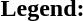<table class="toccolours" style="font-size:100%; white-space:nowrap;">
<tr>
<td><strong>Legend:</strong></td>
<td>      </td>
</tr>
<tr>
<td></td>
</tr>
<tr>
<td></td>
</tr>
</table>
